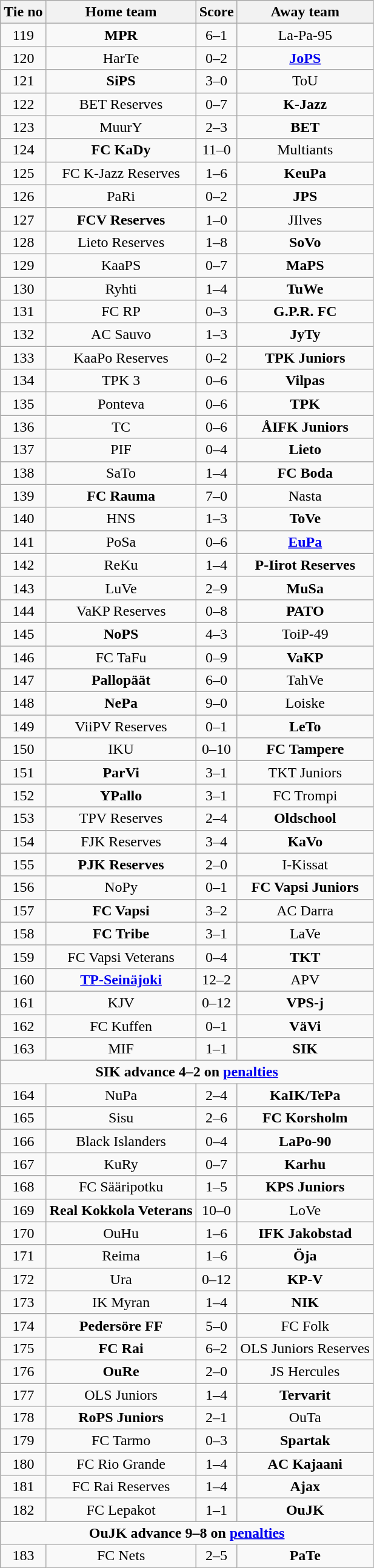<table class="wikitable" style="text-align: center">
<tr>
<th>Tie no</th>
<th>Home team</th>
<th>Score</th>
<th>Away team</th>
</tr>
<tr>
<td>119</td>
<td><strong>MPR</strong></td>
<td>6–1</td>
<td>La-Pa-95</td>
</tr>
<tr>
<td>120</td>
<td>HarTe</td>
<td>0–2</td>
<td><strong><a href='#'>JoPS</a></strong></td>
</tr>
<tr>
<td>121</td>
<td><strong>SiPS</strong></td>
<td>3–0</td>
<td>ToU</td>
</tr>
<tr>
<td>122</td>
<td>BET Reserves</td>
<td>0–7</td>
<td><strong>K-Jazz</strong></td>
</tr>
<tr>
<td>123</td>
<td>MuurY</td>
<td>2–3</td>
<td><strong>BET</strong></td>
</tr>
<tr>
<td>124</td>
<td><strong>FC KaDy</strong></td>
<td>11–0</td>
<td>Multiants</td>
</tr>
<tr>
<td>125</td>
<td>FC K-Jazz Reserves</td>
<td>1–6</td>
<td><strong>KeuPa</strong></td>
</tr>
<tr>
<td>126</td>
<td>PaRi</td>
<td>0–2</td>
<td><strong>JPS</strong></td>
</tr>
<tr>
<td>127</td>
<td><strong>FCV Reserves</strong></td>
<td>1–0</td>
<td>JIlves</td>
</tr>
<tr>
<td>128</td>
<td>Lieto Reserves</td>
<td>1–8</td>
<td><strong>SoVo</strong></td>
</tr>
<tr>
<td>129</td>
<td>KaaPS</td>
<td>0–7</td>
<td><strong>MaPS</strong></td>
</tr>
<tr>
<td>130</td>
<td>Ryhti</td>
<td>1–4</td>
<td><strong>TuWe</strong></td>
</tr>
<tr>
<td>131</td>
<td>FC RP</td>
<td>0–3</td>
<td><strong>G.P.R. FC</strong></td>
</tr>
<tr>
<td>132</td>
<td>AC Sauvo</td>
<td>1–3</td>
<td><strong>JyTy</strong></td>
</tr>
<tr>
<td>133</td>
<td>KaaPo Reserves</td>
<td>0–2</td>
<td><strong>TPK Juniors</strong></td>
</tr>
<tr>
<td>134</td>
<td>TPK 3</td>
<td>0–6</td>
<td><strong>Vilpas</strong></td>
</tr>
<tr>
<td>135</td>
<td>Ponteva</td>
<td>0–6</td>
<td><strong>TPK</strong></td>
</tr>
<tr>
<td>136</td>
<td>TC</td>
<td>0–6</td>
<td><strong>ÅIFK Juniors</strong></td>
</tr>
<tr>
<td>137</td>
<td>PIF</td>
<td>0–4</td>
<td><strong>Lieto</strong></td>
</tr>
<tr>
<td>138</td>
<td>SaTo</td>
<td>1–4</td>
<td><strong>FC Boda</strong></td>
</tr>
<tr>
<td>139</td>
<td><strong>FC Rauma</strong></td>
<td>7–0</td>
<td>Nasta</td>
</tr>
<tr>
<td>140</td>
<td>HNS</td>
<td>1–3</td>
<td><strong>ToVe</strong></td>
</tr>
<tr>
<td>141</td>
<td>PoSa</td>
<td>0–6</td>
<td><strong><a href='#'>EuPa</a></strong></td>
</tr>
<tr>
<td>142</td>
<td>ReKu</td>
<td>1–4</td>
<td><strong>P-Iirot Reserves</strong></td>
</tr>
<tr>
<td>143</td>
<td>LuVe</td>
<td>2–9</td>
<td><strong>MuSa</strong></td>
</tr>
<tr>
<td>144</td>
<td>VaKP Reserves</td>
<td>0–8</td>
<td><strong>PATO</strong></td>
</tr>
<tr>
<td>145</td>
<td><strong>NoPS</strong></td>
<td>4–3</td>
<td>ToiP-49</td>
</tr>
<tr>
<td>146</td>
<td>FC TaFu</td>
<td>0–9</td>
<td><strong>VaKP</strong></td>
</tr>
<tr>
<td>147</td>
<td><strong>Pallopäät</strong></td>
<td>6–0</td>
<td>TahVe</td>
</tr>
<tr>
<td>148</td>
<td><strong>NePa</strong></td>
<td>9–0</td>
<td>Loiske</td>
</tr>
<tr>
<td>149</td>
<td>ViiPV Reserves</td>
<td>0–1</td>
<td><strong>LeTo</strong></td>
</tr>
<tr>
<td>150</td>
<td>IKU</td>
<td>0–10</td>
<td><strong>FC Tampere</strong></td>
</tr>
<tr>
<td>151</td>
<td><strong>ParVi</strong></td>
<td>3–1 </td>
<td>TKT Juniors</td>
</tr>
<tr>
<td>152</td>
<td><strong>YPallo</strong></td>
<td>3–1</td>
<td>FC Trompi</td>
</tr>
<tr>
<td>153</td>
<td>TPV Reserves</td>
<td>2–4</td>
<td><strong>Oldschool</strong></td>
</tr>
<tr>
<td>154</td>
<td>FJK Reserves</td>
<td>3–4 </td>
<td><strong>KaVo</strong></td>
</tr>
<tr>
<td>155</td>
<td><strong>PJK Reserves</strong></td>
<td>2–0</td>
<td>I-Kissat</td>
</tr>
<tr>
<td>156</td>
<td>NoPy</td>
<td>0–1</td>
<td><strong>FC Vapsi Juniors</strong></td>
</tr>
<tr>
<td>157</td>
<td><strong>FC Vapsi</strong></td>
<td>3–2</td>
<td>AC Darra</td>
</tr>
<tr>
<td>158</td>
<td><strong>FC Tribe</strong></td>
<td>3–1</td>
<td>LaVe</td>
</tr>
<tr>
<td>159</td>
<td>FC Vapsi Veterans</td>
<td>0–4</td>
<td><strong>TKT</strong></td>
</tr>
<tr>
<td>160</td>
<td><strong><a href='#'>TP-Seinäjoki</a></strong></td>
<td>12–2</td>
<td>APV</td>
</tr>
<tr>
<td>161</td>
<td>KJV</td>
<td>0–12</td>
<td><strong>VPS-j</strong></td>
</tr>
<tr>
<td>162</td>
<td>FC Kuffen</td>
<td>0–1</td>
<td><strong>VäVi</strong></td>
</tr>
<tr>
<td>163</td>
<td>MIF</td>
<td>1–1 </td>
<td><strong>SIK</strong></td>
</tr>
<tr>
<td colspan=4><strong>SIK advance 4–2 on <a href='#'>penalties</a></strong></td>
</tr>
<tr>
<td>164</td>
<td>NuPa</td>
<td>2–4</td>
<td><strong>KaIK/TePa</strong></td>
</tr>
<tr>
<td>165</td>
<td>Sisu</td>
<td>2–6</td>
<td><strong>FC Korsholm</strong></td>
</tr>
<tr>
<td>166</td>
<td>Black Islanders</td>
<td>0–4</td>
<td><strong>LaPo-90</strong></td>
</tr>
<tr>
<td>167</td>
<td>KuRy</td>
<td>0–7</td>
<td><strong>Karhu</strong></td>
</tr>
<tr>
<td>168</td>
<td>FC Sääripotku</td>
<td>1–5</td>
<td><strong>KPS Juniors</strong></td>
</tr>
<tr>
<td>169</td>
<td><strong>Real Kokkola Veterans</strong></td>
<td>10–0</td>
<td>LoVe</td>
</tr>
<tr>
<td>170</td>
<td>OuHu</td>
<td>1–6</td>
<td><strong>IFK Jakobstad</strong></td>
</tr>
<tr>
<td>171</td>
<td>Reima</td>
<td>1–6</td>
<td><strong>Öja</strong></td>
</tr>
<tr>
<td>172</td>
<td>Ura</td>
<td>0–12</td>
<td><strong>KP-V</strong></td>
</tr>
<tr>
<td>173</td>
<td>IK Myran</td>
<td>1–4</td>
<td><strong>NIK</strong></td>
</tr>
<tr>
<td>174</td>
<td><strong>Pedersöre FF</strong></td>
<td>5–0</td>
<td>FC Folk</td>
</tr>
<tr>
<td>175</td>
<td><strong>FC Rai</strong></td>
<td>6–2</td>
<td>OLS Juniors Reserves</td>
</tr>
<tr>
<td>176</td>
<td><strong>OuRe</strong></td>
<td>2–0</td>
<td>JS Hercules</td>
</tr>
<tr>
<td>177</td>
<td>OLS Juniors</td>
<td>1–4</td>
<td><strong>Tervarit</strong></td>
</tr>
<tr>
<td>178</td>
<td><strong>RoPS Juniors</strong></td>
<td>2–1</td>
<td>OuTa</td>
</tr>
<tr>
<td>179</td>
<td>FC Tarmo</td>
<td>0–3</td>
<td><strong>Spartak</strong></td>
</tr>
<tr>
<td>180</td>
<td>FC Rio Grande</td>
<td>1–4</td>
<td><strong>AC Kajaani</strong></td>
</tr>
<tr>
<td>181</td>
<td>FC Rai Reserves</td>
<td>1–4</td>
<td><strong>Ajax</strong></td>
</tr>
<tr>
<td>182</td>
<td>FC Lepakot</td>
<td>1–1 </td>
<td><strong>OuJK</strong></td>
</tr>
<tr>
<td colspan=4><strong>OuJK advance 9–8 on <a href='#'>penalties</a></strong></td>
</tr>
<tr>
<td>183</td>
<td>FC Nets</td>
<td>2–5</td>
<td><strong>PaTe</strong></td>
</tr>
</table>
